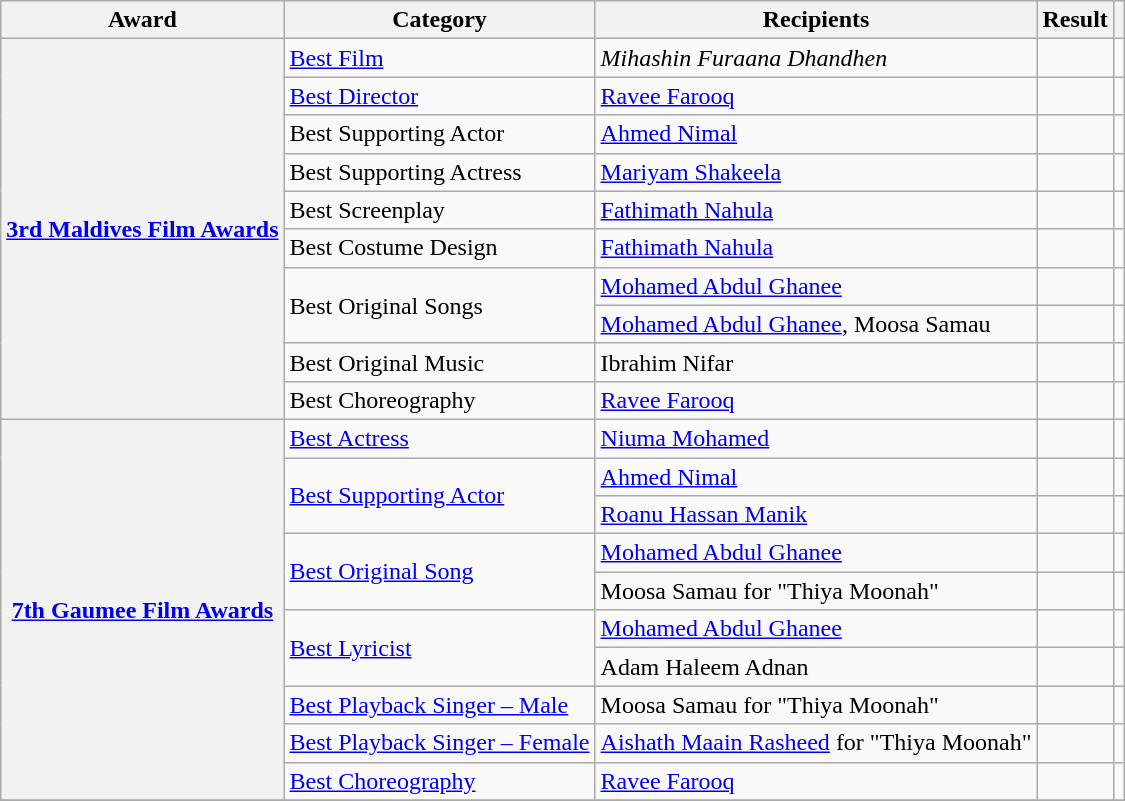<table class="wikitable plainrowheaders sortable">
<tr>
<th scope="col">Award</th>
<th scope="col">Category</th>
<th scope="col">Recipients</th>
<th scope="col">Result</th>
<th scope="col" class="unsortable"></th>
</tr>
<tr>
<th scope="row" rowspan="10"><a href='#'>3rd Maldives Film Awards</a></th>
<td><a href='#'>Best Film</a></td>
<td><em>Mihashin Furaana Dhandhen</em></td>
<td></td>
<td style="text-align:center;"></td>
</tr>
<tr>
<td><a href='#'>Best Director</a></td>
<td><a href='#'>Ravee Farooq</a></td>
<td></td>
<td style="text-align:center;"></td>
</tr>
<tr>
<td>Best Supporting Actor</td>
<td><a href='#'>Ahmed Nimal</a></td>
<td></td>
<td style="text-align:center;"></td>
</tr>
<tr>
<td>Best Supporting Actress</td>
<td><a href='#'>Mariyam Shakeela</a></td>
<td></td>
<td style="text-align:center;"></td>
</tr>
<tr>
<td>Best Screenplay</td>
<td><a href='#'>Fathimath Nahula</a></td>
<td></td>
<td style="text-align:center;"></td>
</tr>
<tr>
<td>Best Costume Design</td>
<td><a href='#'>Fathimath Nahula</a></td>
<td></td>
<td style="text-align:center;"></td>
</tr>
<tr>
<td rowspan="2">Best Original Songs</td>
<td><a href='#'>Mohamed Abdul Ghanee</a></td>
<td></td>
<td style="text-align:center;"></td>
</tr>
<tr>
<td><a href='#'>Mohamed Abdul Ghanee</a>, Moosa Samau</td>
<td></td>
<td style="text-align:center;"></td>
</tr>
<tr>
<td>Best Original Music</td>
<td>Ibrahim Nifar</td>
<td></td>
<td style="text-align:center;"></td>
</tr>
<tr>
<td>Best Choreography</td>
<td><a href='#'>Ravee Farooq</a></td>
<td></td>
<td style="text-align:center;"></td>
</tr>
<tr>
<th scope="row" rowspan="10"><a href='#'>7th Gaumee Film Awards</a></th>
<td><a href='#'>Best Actress</a></td>
<td><a href='#'>Niuma Mohamed</a></td>
<td></td>
<td style="text-align:center;"></td>
</tr>
<tr>
<td rowspan="2"><a href='#'>Best Supporting Actor</a></td>
<td><a href='#'>Ahmed Nimal</a></td>
<td></td>
<td style="text-align:center;"></td>
</tr>
<tr>
<td><a href='#'>Roanu Hassan Manik</a></td>
<td></td>
<td style="text-align:center;"></td>
</tr>
<tr>
<td rowspan="2"><a href='#'>Best Original Song</a></td>
<td><a href='#'>Mohamed Abdul Ghanee</a></td>
<td></td>
<td style="text-align:center;"></td>
</tr>
<tr>
<td>Moosa Samau for "Thiya Moonah"</td>
<td></td>
<td style="text-align:center;"></td>
</tr>
<tr>
<td rowspan="2"><a href='#'>Best Lyricist</a></td>
<td><a href='#'>Mohamed Abdul Ghanee</a></td>
<td></td>
<td style="text-align:center;"></td>
</tr>
<tr>
<td>Adam Haleem Adnan</td>
<td></td>
<td style="text-align:center;"></td>
</tr>
<tr>
<td><a href='#'>Best Playback Singer – Male</a></td>
<td>Moosa Samau for "Thiya Moonah"</td>
<td></td>
<td style="text-align:center;"></td>
</tr>
<tr>
<td><a href='#'>Best Playback Singer – Female</a></td>
<td><a href='#'>Aishath Maain Rasheed</a> for "Thiya Moonah"</td>
<td></td>
<td style="text-align:center;"></td>
</tr>
<tr>
<td><a href='#'>Best Choreography</a></td>
<td><a href='#'>Ravee Farooq</a></td>
<td></td>
<td style="text-align:center;"></td>
</tr>
<tr>
</tr>
</table>
